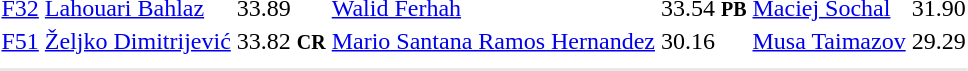<table>
<tr>
<td><a href='#'>F32</a><br></td>
<td><a href='#'>Lahouari Bahlaz</a><br></td>
<td>33.89</td>
<td><a href='#'>Walid Ferhah</a><br></td>
<td>33.54 <small><strong>PB</strong></small></td>
<td><a href='#'>Maciej Sochal</a><br></td>
<td>31.90</td>
</tr>
<tr>
<td><a href='#'>F51</a><br></td>
<td><a href='#'>Željko Dimitrijević</a><br></td>
<td>33.82 <small><strong>CR</strong></small></td>
<td><a href='#'>Mario Santana Ramos Hernandez</a><br></td>
<td>30.16</td>
<td><a href='#'>Musa Taimazov</a><br></td>
<td>29.29</td>
</tr>
<tr>
<td colspan=7></td>
</tr>
<tr>
</tr>
<tr bgcolor= e8e8e8>
<td colspan=7></td>
</tr>
</table>
